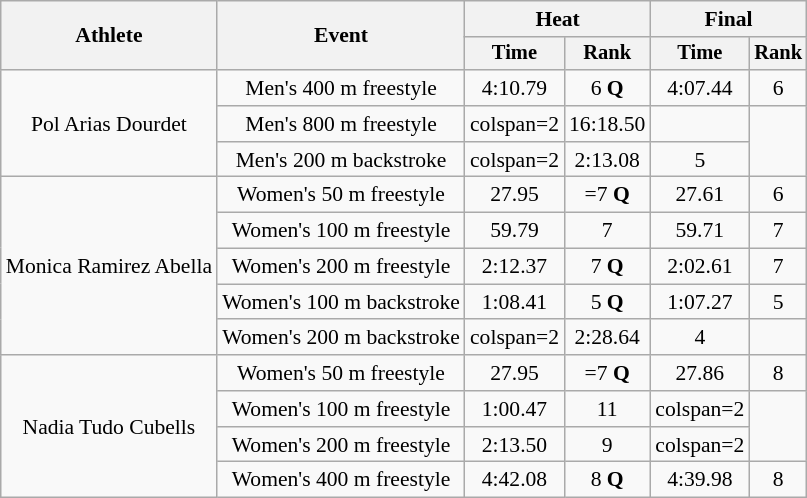<table class=wikitable style="font-size:90%">
<tr>
<th rowspan=2>Athlete</th>
<th rowspan=2>Event</th>
<th colspan=2>Heat</th>
<th colspan=2>Final</th>
</tr>
<tr style="font-size:95%">
<th>Time</th>
<th>Rank</th>
<th>Time</th>
<th>Rank</th>
</tr>
<tr align=center>
<td rowspan=3>Pol Arias Dourdet</td>
<td>Men's 400 m freestyle</td>
<td>4:10.79</td>
<td>6 <strong>Q</strong></td>
<td>4:07.44</td>
<td>6</td>
</tr>
<tr align=center>
<td>Men's 800 m freestyle</td>
<td>colspan=2 </td>
<td>16:18.50</td>
<td></td>
</tr>
<tr align=center>
<td>Men's 200 m backstroke</td>
<td>colspan=2 </td>
<td>2:13.08</td>
<td>5</td>
</tr>
<tr align=center>
<td rowspan=5>Monica Ramirez Abella</td>
<td>Women's 50 m freestyle</td>
<td>27.95</td>
<td>=7 <strong>Q</strong></td>
<td>27.61</td>
<td>6</td>
</tr>
<tr align=center>
<td>Women's 100 m freestyle</td>
<td>59.79</td>
<td>7</td>
<td>59.71</td>
<td>7</td>
</tr>
<tr align=center>
<td>Women's 200 m freestyle</td>
<td>2:12.37</td>
<td>7 <strong>Q</strong></td>
<td>2:02.61</td>
<td>7</td>
</tr>
<tr align=center>
<td>Women's 100 m backstroke</td>
<td>1:08.41</td>
<td>5 <strong>Q</strong></td>
<td>1:07.27</td>
<td>5</td>
</tr>
<tr align=center>
<td>Women's 200 m backstroke</td>
<td>colspan=2 </td>
<td>2:28.64</td>
<td>4</td>
</tr>
<tr align=center>
<td rowspan=4>Nadia Tudo Cubells</td>
<td>Women's 50 m freestyle</td>
<td>27.95</td>
<td>=7 <strong>Q</strong></td>
<td>27.86</td>
<td>8</td>
</tr>
<tr align=center>
<td>Women's 100 m freestyle</td>
<td>1:00.47</td>
<td>11</td>
<td>colspan=2 </td>
</tr>
<tr align=center>
<td>Women's 200 m freestyle</td>
<td>2:13.50</td>
<td>9</td>
<td>colspan=2 </td>
</tr>
<tr align=center>
<td>Women's 400 m freestyle</td>
<td>4:42.08</td>
<td>8 <strong>Q</strong></td>
<td>4:39.98</td>
<td>8</td>
</tr>
</table>
